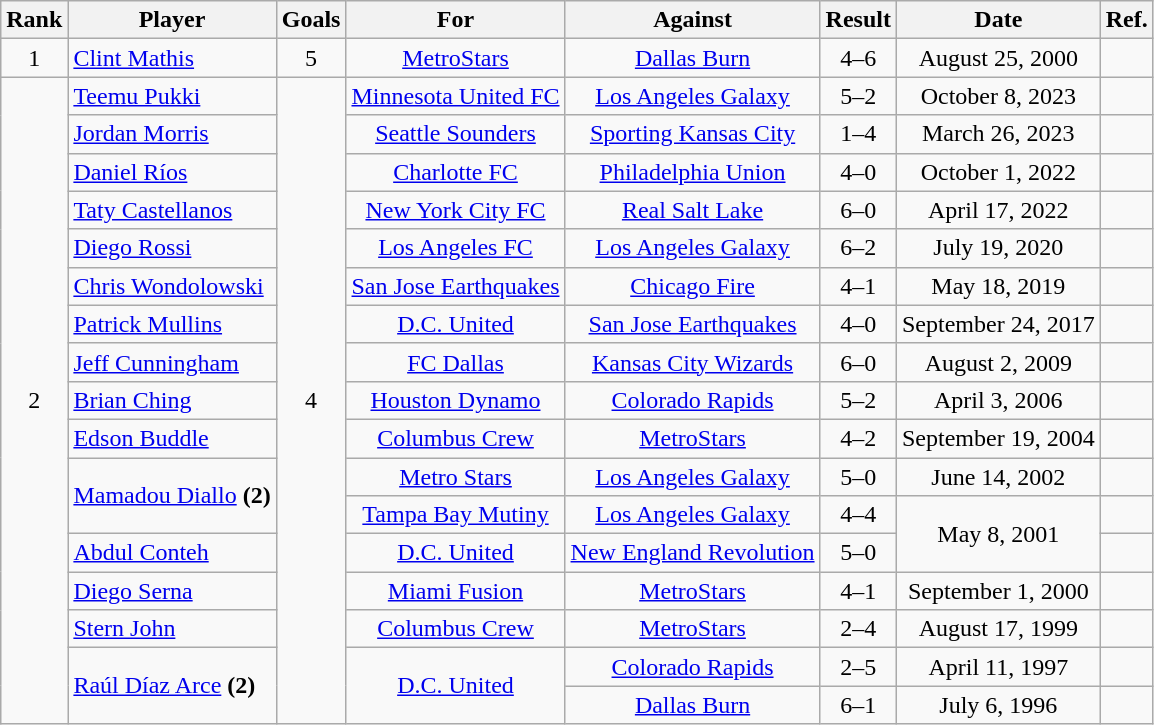<table class="wikitable" style="text-align:center;">
<tr>
<th>Rank</th>
<th>Player</th>
<th>Goals</th>
<th>For</th>
<th>Against</th>
<th>Result</th>
<th>Date</th>
<th>Ref.</th>
</tr>
<tr>
<td>1</td>
<td align="left"> <a href='#'>Clint Mathis</a></td>
<td>5</td>
<td><a href='#'>MetroStars</a></td>
<td><a href='#'>Dallas Burn</a></td>
<td>4–6</td>
<td>August 25, 2000</td>
<td></td>
</tr>
<tr>
<td rowspan="17">2</td>
<td align="left"> <a href='#'>Teemu Pukki</a></td>
<td rowspan="17">4</td>
<td><a href='#'>Minnesota United FC</a></td>
<td><a href='#'>Los Angeles Galaxy</a></td>
<td>5–2</td>
<td>October 8, 2023</td>
<td></td>
</tr>
<tr>
<td align="left"> <a href='#'>Jordan Morris</a></td>
<td><a href='#'>Seattle Sounders</a></td>
<td><a href='#'>Sporting Kansas City</a></td>
<td>1–4</td>
<td>March 26, 2023</td>
<td></td>
</tr>
<tr>
<td align="left"> <a href='#'>Daniel Ríos</a></td>
<td><a href='#'>Charlotte FC</a></td>
<td><a href='#'>Philadelphia Union</a></td>
<td>4–0</td>
<td>October 1, 2022</td>
<td></td>
</tr>
<tr>
<td align="left"> <a href='#'>Taty Castellanos</a></td>
<td><a href='#'>New York City FC</a></td>
<td><a href='#'>Real Salt Lake</a></td>
<td>6–0</td>
<td>April 17, 2022</td>
<td></td>
</tr>
<tr>
<td align="left"> <a href='#'>Diego Rossi</a></td>
<td><a href='#'>Los Angeles FC</a></td>
<td><a href='#'>Los Angeles Galaxy</a></td>
<td>6–2</td>
<td>July 19, 2020</td>
<td></td>
</tr>
<tr>
<td align="left"> <a href='#'>Chris Wondolowski</a></td>
<td><a href='#'>San Jose Earthquakes</a></td>
<td><a href='#'>Chicago Fire</a></td>
<td>4–1</td>
<td>May 18, 2019</td>
<td></td>
</tr>
<tr>
<td align="left"> <a href='#'>Patrick Mullins</a></td>
<td><a href='#'>D.C. United</a></td>
<td><a href='#'>San Jose Earthquakes</a></td>
<td>4–0</td>
<td>September 24, 2017</td>
<td></td>
</tr>
<tr>
<td align="left"> <a href='#'>Jeff Cunningham</a></td>
<td><a href='#'>FC Dallas</a></td>
<td><a href='#'>Kansas City Wizards</a></td>
<td>6–0</td>
<td>August 2, 2009</td>
<td></td>
</tr>
<tr>
<td align="left"> <a href='#'>Brian Ching</a></td>
<td><a href='#'>Houston Dynamo</a></td>
<td><a href='#'>Colorado Rapids</a></td>
<td>5–2</td>
<td>April 3, 2006</td>
<td></td>
</tr>
<tr>
<td align="left"> <a href='#'>Edson Buddle</a></td>
<td><a href='#'>Columbus Crew</a></td>
<td><a href='#'>MetroStars</a></td>
<td>4–2</td>
<td>September 19, 2004</td>
<td></td>
</tr>
<tr>
<td rowspan="2" align="left"> <a href='#'>Mamadou Diallo</a> <strong>(2)</strong></td>
<td><a href='#'>Metro Stars</a></td>
<td><a href='#'>Los Angeles Galaxy</a></td>
<td>5–0</td>
<td>June 14, 2002</td>
<td></td>
</tr>
<tr>
<td><a href='#'>Tampa Bay Mutiny</a></td>
<td><a href='#'>Los Angeles Galaxy</a></td>
<td>4–4</td>
<td rowspan="2">May 8, 2001</td>
<td></td>
</tr>
<tr>
<td align="left"> <a href='#'>Abdul Conteh</a></td>
<td><a href='#'>D.C. United</a></td>
<td><a href='#'>New England Revolution</a></td>
<td>5–0</td>
<td></td>
</tr>
<tr>
<td align="left"> <a href='#'>Diego Serna</a></td>
<td><a href='#'>Miami Fusion</a></td>
<td><a href='#'>MetroStars</a></td>
<td>4–1</td>
<td>September 1, 2000</td>
<td></td>
</tr>
<tr>
<td align="left"> <a href='#'>Stern John</a></td>
<td><a href='#'>Columbus Crew</a></td>
<td><a href='#'>MetroStars</a></td>
<td>2–4</td>
<td>August 17, 1999</td>
<td></td>
</tr>
<tr>
<td rowspan="2" align="left"> <a href='#'>Raúl Díaz Arce</a><strong> (2)</strong></td>
<td rowspan="2"><a href='#'>D.C. United</a></td>
<td><a href='#'>Colorado Rapids</a></td>
<td>2–5</td>
<td>April 11, 1997</td>
<td></td>
</tr>
<tr>
<td><a href='#'>Dallas Burn</a></td>
<td>6–1</td>
<td>July 6, 1996</td>
<td></td>
</tr>
</table>
